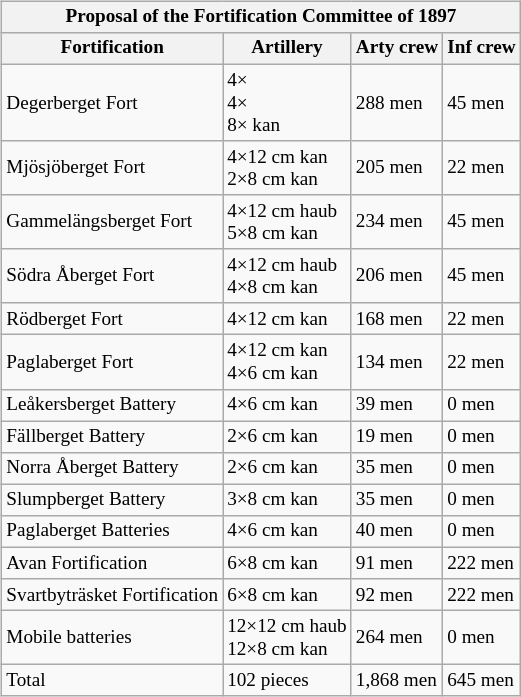<table class="wikitable" style="float: right; clear: right; font-size: 80%; margin-left: 10px; margin-right: 0px;">
<tr>
<th colspan="4">Proposal of the Fortification Committee of 1897</th>
</tr>
<tr>
<th>Fortification</th>
<th>Artillery</th>
<th>Arty crew</th>
<th>Inf crew</th>
</tr>
<tr>
<td>Degerberget Fort</td>
<td>4× <br>4× <br>8× kan</td>
<td>288 men</td>
<td>45 men</td>
</tr>
<tr>
<td>Mjösjöberget Fort</td>
<td>4×12 cm kan<br>2×8 cm kan</td>
<td>205 men</td>
<td>22 men</td>
</tr>
<tr>
<td>Gammelängsberget Fort</td>
<td>4×12 cm haub<br>5×8 cm kan</td>
<td>234 men</td>
<td>45 men</td>
</tr>
<tr>
<td>Södra Åberget Fort</td>
<td>4×12 cm haub<br>4×8 cm kan</td>
<td>206 men</td>
<td>45 men</td>
</tr>
<tr>
<td>Rödberget Fort</td>
<td>4×12 cm kan</td>
<td>168 men</td>
<td>22 men</td>
</tr>
<tr>
<td>Paglaberget Fort</td>
<td>4×12 cm kan<br>4×6 cm kan</td>
<td>134 men</td>
<td>22 men</td>
</tr>
<tr>
<td>Leåkersberget Battery</td>
<td>4×6 cm kan</td>
<td>39 men</td>
<td>0 men</td>
</tr>
<tr>
<td>Fällberget Battery</td>
<td>2×6 cm kan</td>
<td>19 men</td>
<td>0 men</td>
</tr>
<tr>
<td>Norra Åberget Battery</td>
<td>2×6 cm kan</td>
<td>35 men</td>
<td>0 men</td>
</tr>
<tr>
<td>Slumpberget Battery</td>
<td>3×8 cm kan</td>
<td>35 men</td>
<td>0 men</td>
</tr>
<tr>
<td>Paglaberget Batteries</td>
<td>4×6 cm kan</td>
<td>40 men</td>
<td>0 men</td>
</tr>
<tr>
<td>Avan Fortification</td>
<td>6×8 cm kan</td>
<td>91 men</td>
<td>222 men</td>
</tr>
<tr>
<td>Svartbyträsket Fortification</td>
<td>6×8 cm kan</td>
<td>92 men</td>
<td>222 men</td>
</tr>
<tr>
<td>Mobile batteries</td>
<td>12×12 cm haub<br>12×8 cm kan</td>
<td>264 men</td>
<td>0 men</td>
</tr>
<tr>
<td>Total</td>
<td>102 pieces</td>
<td>1,868 men</td>
<td>645 men</td>
</tr>
</table>
